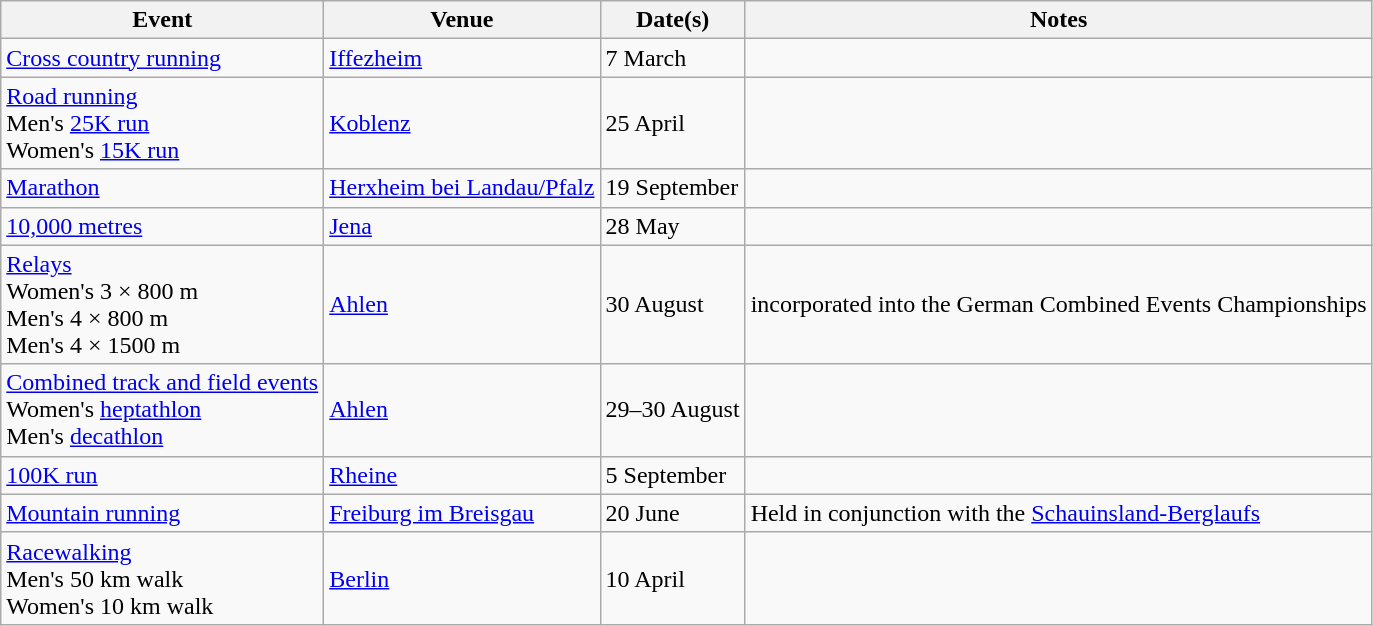<table class=wikitable>
<tr>
<th>Event</th>
<th>Venue</th>
<th>Date(s)</th>
<th>Notes</th>
</tr>
<tr>
<td><a href='#'>Cross country running</a></td>
<td><a href='#'>Iffezheim</a></td>
<td>7 March</td>
<td></td>
</tr>
<tr>
<td><a href='#'>Road running</a><br>Men's <a href='#'>25K run</a><br>Women's <a href='#'>15K run</a></td>
<td><a href='#'>Koblenz</a></td>
<td>25 April</td>
<td></td>
</tr>
<tr>
<td><a href='#'>Marathon</a></td>
<td><a href='#'>Herxheim bei Landau/Pfalz</a></td>
<td>19 September</td>
<td></td>
</tr>
<tr>
<td><a href='#'>10,000 metres</a></td>
<td><a href='#'>Jena</a></td>
<td>28 May</td>
<td></td>
</tr>
<tr>
<td><a href='#'>Relays</a><br>Women's 3 × 800 m<br>Men's 4 × 800 m<br>Men's 4 × 1500 m</td>
<td><a href='#'>Ahlen</a></td>
<td>30 August</td>
<td>incorporated into the German Combined Events Championships</td>
</tr>
<tr>
<td><a href='#'>Combined track and field events</a><br>Women's <a href='#'>heptathlon</a><br>Men's <a href='#'>decathlon</a></td>
<td><a href='#'>Ahlen</a></td>
<td>29–30 August</td>
<td></td>
</tr>
<tr>
<td><a href='#'>100K run</a></td>
<td><a href='#'>Rheine</a></td>
<td>5 September</td>
<td></td>
</tr>
<tr>
<td><a href='#'>Mountain running</a></td>
<td><a href='#'>Freiburg im Breisgau</a></td>
<td>20 June</td>
<td>Held in conjunction with the <a href='#'>Schauinsland-Berglaufs</a></td>
</tr>
<tr>
<td><a href='#'>Racewalking</a><br>Men's 50 km walk<br>Women's 10 km walk</td>
<td><a href='#'>Berlin</a></td>
<td>10 April</td>
<td></td>
</tr>
</table>
